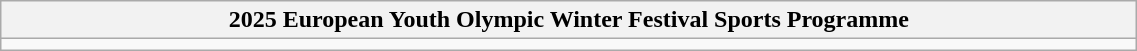<table class="wikitable" style="width: 60%;">
<tr>
<th>2025 European Youth Olympic Winter Festival Sports Programme</th>
</tr>
<tr>
<td></td>
</tr>
</table>
